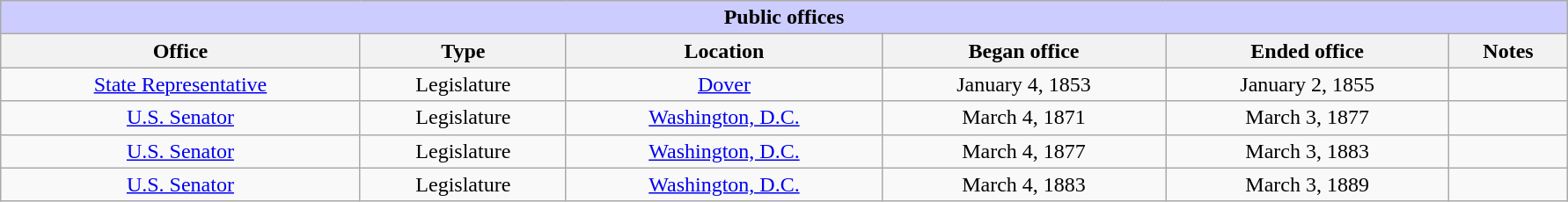<table class="wikitable" style="text-align:center; width:94%; margin:auto;">
<tr style="background:#ccc;">
<th colspan="7" style="background:#ccf;">Public offices</th>
</tr>
<tr>
<th><strong>Office</strong></th>
<th><strong>Type</strong></th>
<th><strong>Location</strong></th>
<th><strong>Began office</strong></th>
<th><strong>Ended office</strong></th>
<th><strong>Notes</strong></th>
</tr>
<tr>
<td><a href='#'>State Representative</a></td>
<td>Legislature</td>
<td><a href='#'>Dover</a></td>
<td>January 4, 1853</td>
<td>January 2, 1855</td>
<td></td>
</tr>
<tr>
<td><a href='#'>U.S. Senator</a></td>
<td>Legislature</td>
<td><a href='#'>Washington, D.C.</a></td>
<td>March 4, 1871</td>
<td>March 3, 1877</td>
<td></td>
</tr>
<tr>
<td><a href='#'>U.S. Senator</a></td>
<td>Legislature</td>
<td><a href='#'>Washington, D.C.</a></td>
<td>March 4, 1877</td>
<td>March 3, 1883</td>
<td></td>
</tr>
<tr>
<td><a href='#'>U.S. Senator</a></td>
<td>Legislature</td>
<td><a href='#'>Washington, D.C.</a></td>
<td>March 4, 1883</td>
<td>March 3, 1889</td>
<td></td>
</tr>
</table>
